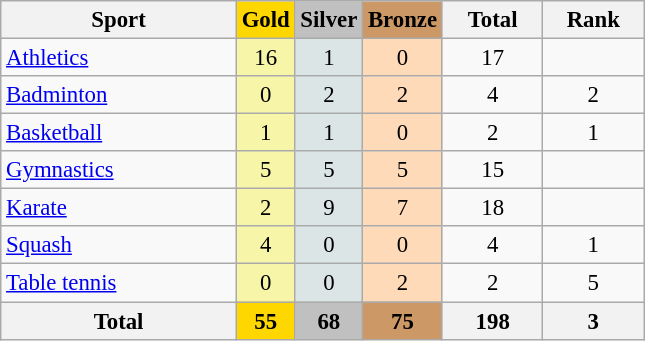<table class="wikitable sortable" style="text-align:center; font-size:95%">
<tr>
<th width=150>Sport</th>
<th style="background-color:gold; width=60;">Gold</th>
<th style="background-color:silver; width=60;">Silver</th>
<th style="background-color:#cc9966; width=60;">Bronze</th>
<th width=60>Total</th>
<th width=60>Rank</th>
</tr>
<tr>
<td align=left> <a href='#'>Athletics</a></td>
<td bgcolor=#f7f6a8>16</td>
<td bgcolor=#dce5e5>1</td>
<td bgcolor=#ffdab9>0</td>
<td>17</td>
<td></td>
</tr>
<tr>
<td align=left> <a href='#'>Badminton</a></td>
<td bgcolor=#f7f6a8>0</td>
<td bgcolor=#dce5e5>2</td>
<td bgcolor=#ffdab9>2</td>
<td>4</td>
<td>2</td>
</tr>
<tr>
<td align=left> <a href='#'>Basketball</a></td>
<td bgcolor=#f7f6a8>1</td>
<td bgcolor=#dce5e5>1</td>
<td bgcolor=#ffdab9>0</td>
<td>2</td>
<td>1</td>
</tr>
<tr>
<td align=left> <a href='#'>Gymnastics</a></td>
<td bgcolor=#f7f6a8>5</td>
<td bgcolor=#dce5e5>5</td>
<td bgcolor=#ffdab9>5</td>
<td>15</td>
<td></td>
</tr>
<tr>
<td align=left> <a href='#'>Karate</a></td>
<td bgcolor=#f7f6a8>2</td>
<td bgcolor=#dce5e5>9</td>
<td bgcolor=#ffdab9>7</td>
<td>18</td>
<td></td>
</tr>
<tr>
<td align=left> <a href='#'>Squash</a></td>
<td bgcolor=#f7f6a8>4</td>
<td bgcolor=#dce5e5>0</td>
<td bgcolor=#ffdab9>0</td>
<td>4</td>
<td>1</td>
</tr>
<tr>
<td align=left> <a href='#'>Table tennis</a></td>
<td bgcolor=#f7f6a8>0</td>
<td bgcolor=#dce5e5>0</td>
<td bgcolor=#ffdab9>2</td>
<td>2</td>
<td>5</td>
</tr>
<tr>
<th>Total</th>
<th style="background-color:gold; width=60;">55</th>
<th style="background-color:silver; width=60;">68</th>
<th style="background-color:#cc9966; width=60;">75</th>
<th>198</th>
<th>3</th>
</tr>
</table>
